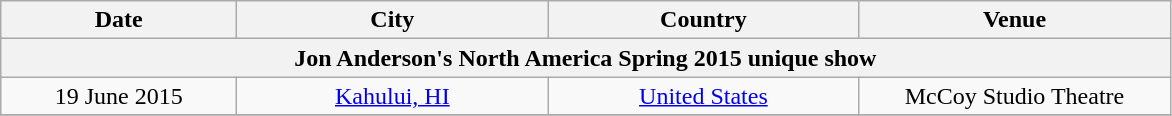<table class="wikitable" style="text-align:center;">
<tr>
<th style="width:150px;">Date</th>
<th style="width:200px;">City</th>
<th style="width:200px;">Country</th>
<th style="width:200px;">Venue</th>
</tr>
<tr>
<th colspan="4">Jon Anderson's North America Spring 2015 unique show</th>
</tr>
<tr>
<td>19 June 2015</td>
<td><a href='#'>Kahului, HI</a></td>
<td><a href='#'>United States</a></td>
<td>McCoy Studio Theatre</td>
</tr>
<tr>
</tr>
</table>
